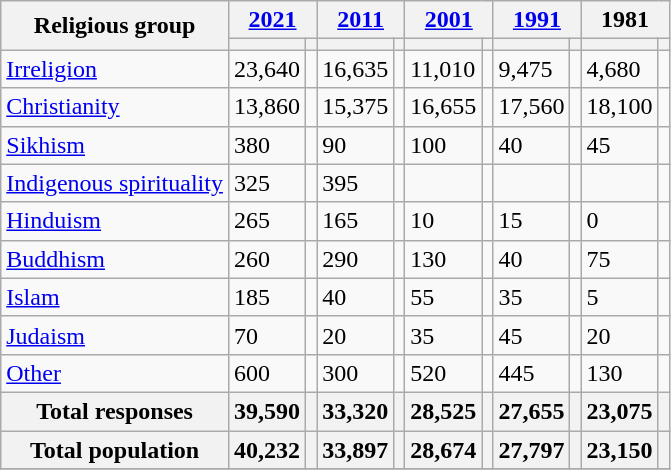<table class="wikitable collapsible sortable">
<tr>
<th rowspan="2">Religious group</th>
<th colspan="2"><a href='#'>2021</a></th>
<th colspan="2"><a href='#'>2011</a></th>
<th colspan="2"><a href='#'>2001</a></th>
<th colspan="2"><a href='#'>1991</a></th>
<th colspan="2">1981</th>
</tr>
<tr>
<th><a href='#'></a></th>
<th></th>
<th></th>
<th></th>
<th></th>
<th></th>
<th></th>
<th></th>
<th></th>
<th></th>
</tr>
<tr>
<td><a href='#'>Irreligion</a></td>
<td>23,640</td>
<td></td>
<td>16,635</td>
<td></td>
<td>11,010</td>
<td></td>
<td>9,475</td>
<td></td>
<td>4,680</td>
<td></td>
</tr>
<tr>
<td><a href='#'>Christianity</a></td>
<td>13,860</td>
<td></td>
<td>15,375</td>
<td></td>
<td>16,655</td>
<td></td>
<td>17,560</td>
<td></td>
<td>18,100</td>
<td></td>
</tr>
<tr>
<td><a href='#'>Sikhism</a></td>
<td>380</td>
<td></td>
<td>90</td>
<td></td>
<td>100</td>
<td></td>
<td>40</td>
<td></td>
<td>45</td>
<td></td>
</tr>
<tr>
<td><a href='#'>Indigenous spirituality</a></td>
<td>325</td>
<td></td>
<td>395</td>
<td></td>
<td></td>
<td></td>
<td></td>
<td></td>
<td></td>
<td></td>
</tr>
<tr>
<td><a href='#'>Hinduism</a></td>
<td>265</td>
<td></td>
<td>165</td>
<td></td>
<td>10</td>
<td></td>
<td>15</td>
<td></td>
<td>0</td>
<td></td>
</tr>
<tr>
<td><a href='#'>Buddhism</a></td>
<td>260</td>
<td></td>
<td>290</td>
<td></td>
<td>130</td>
<td></td>
<td>40</td>
<td></td>
<td>75</td>
<td></td>
</tr>
<tr>
<td><a href='#'>Islam</a></td>
<td>185</td>
<td></td>
<td>40</td>
<td></td>
<td>55</td>
<td></td>
<td>35</td>
<td></td>
<td>5</td>
<td></td>
</tr>
<tr>
<td><a href='#'>Judaism</a></td>
<td>70</td>
<td></td>
<td>20</td>
<td></td>
<td>35</td>
<td></td>
<td>45</td>
<td></td>
<td>20</td>
<td></td>
</tr>
<tr>
<td><a href='#'>Other</a></td>
<td>600</td>
<td></td>
<td>300</td>
<td></td>
<td>520</td>
<td></td>
<td>445</td>
<td></td>
<td>130</td>
<td></td>
</tr>
<tr>
<th>Total responses</th>
<th>39,590</th>
<th></th>
<th>33,320</th>
<th></th>
<th>28,525</th>
<th></th>
<th>27,655</th>
<th></th>
<th>23,075</th>
<th></th>
</tr>
<tr class="sortbottom">
<th>Total population</th>
<th>40,232</th>
<th></th>
<th>33,897</th>
<th></th>
<th>28,674</th>
<th></th>
<th>27,797</th>
<th></th>
<th>23,150</th>
<th></th>
</tr>
<tr class="sortbottom">
</tr>
</table>
